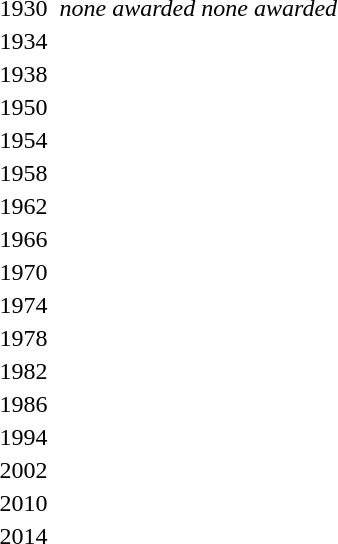<table>
<tr>
<td>1930</td>
<td></td>
<td><em>none awarded</em></td>
<td><em>none awarded</em></td>
</tr>
<tr>
<td>1934</td>
<td></td>
<td></td>
<td></td>
</tr>
<tr>
<td>1938</td>
<td></td>
<td></td>
<td></td>
</tr>
<tr>
<td>1950</td>
<td></td>
<td></td>
<td></td>
</tr>
<tr>
<td>1954</td>
<td></td>
<td></td>
<td></td>
</tr>
<tr>
<td>1958</td>
<td></td>
<td></td>
<td></td>
</tr>
<tr>
<td>1962</td>
<td></td>
<td></td>
<td></td>
</tr>
<tr>
<td>1966</td>
<td></td>
<td></td>
<td></td>
</tr>
<tr>
<td>1970</td>
<td></td>
<td></td>
<td></td>
</tr>
<tr>
<td>1974</td>
<td></td>
<td></td>
<td></td>
</tr>
<tr>
<td>1978</td>
<td></td>
<td></td>
<td></td>
</tr>
<tr>
<td>1982</td>
<td></td>
<td></td>
<td></td>
</tr>
<tr>
<td>1986</td>
<td></td>
<td></td>
<td></td>
</tr>
<tr>
<td>1994</td>
<td></td>
<td></td>
<td></td>
</tr>
<tr>
<td>2002</td>
<td></td>
<td></td>
<td></td>
</tr>
<tr>
<td>2010<br></td>
<td></td>
<td></td>
<td></td>
</tr>
<tr>
<td rowspan=2>2014<br></td>
<td rowspan=2></td>
<td rowspan=2></td>
<td></td>
</tr>
<tr>
<td></td>
</tr>
</table>
